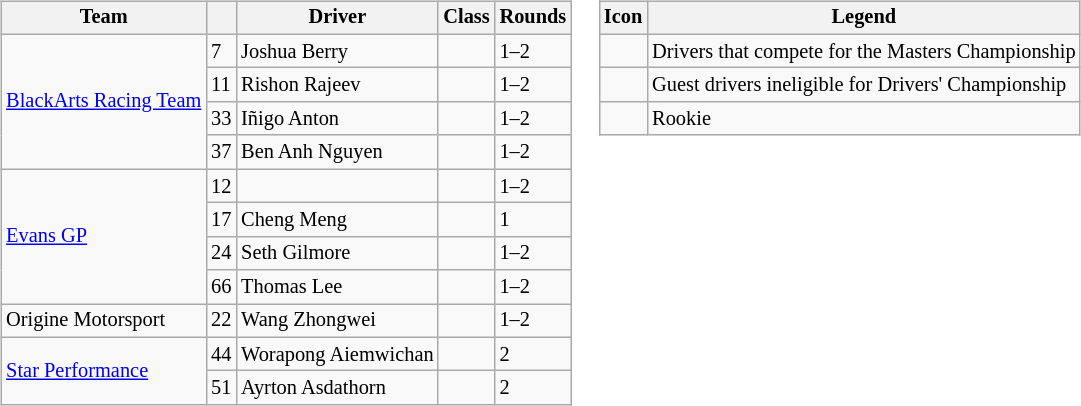<table>
<tr>
<td><br><table class="wikitable" style="font-size: 85%">
<tr>
<th>Team</th>
<th></th>
<th>Driver</th>
<th>Class</th>
<th>Rounds</th>
</tr>
<tr>
<td rowspan=4 nowrap> <a href='#'>BlackArts Racing Team</a></td>
<td>7</td>
<td> Joshua Berry</td>
<td style="text-align:center"></td>
<td>1–2</td>
</tr>
<tr>
<td>11</td>
<td> Rishon Rajeev</td>
<td></td>
<td>1–2</td>
</tr>
<tr>
<td>33</td>
<td> Iñigo Anton</td>
<td style="text-align:center"></td>
<td>1–2</td>
</tr>
<tr>
<td>37</td>
<td> Ben Anh Nguyen</td>
<td style="text-align:center"></td>
<td>1–2</td>
</tr>
<tr>
<td rowspan=4> <a href='#'>Evans GP</a></td>
<td>12</td>
<td> </td>
<td></td>
<td>1–2</td>
</tr>
<tr>
<td>17</td>
<td> Cheng Meng</td>
<td></td>
<td>1</td>
</tr>
<tr>
<td>24</td>
<td> Seth Gilmore</td>
<td></td>
<td>1–2</td>
</tr>
<tr>
<td>66</td>
<td> Thomas Lee</td>
<td style="text-align:center"></td>
<td>1–2</td>
</tr>
<tr>
<td> Origine Motorsport</td>
<td>22</td>
<td> Wang Zhongwei</td>
<td></td>
<td>1–2</td>
</tr>
<tr>
<td rowspan=2> <a href='#'>Star Performance</a></td>
<td>44</td>
<td nowrap> Worapong Aiemwichan</td>
<td style="text-align:center"></td>
<td>2</td>
</tr>
<tr>
<td>51</td>
<td> Ayrton Asdathorn</td>
<td style="text-align:center"></td>
<td>2</td>
</tr>
</table>
</td>
<td style="vertical-align:top"><br><table class="wikitable" style="font-size: 85%;">
<tr>
<th>Icon</th>
<th>Legend</th>
</tr>
<tr>
<td style="text-align:center"></td>
<td>Drivers that compete for the Masters Championship</td>
</tr>
<tr>
<td style="text-align:center"></td>
<td>Guest drivers ineligible for Drivers' Championship</td>
</tr>
<tr>
<td style="text-align:center"></td>
<td>Rookie</td>
</tr>
</table>
</td>
</tr>
</table>
